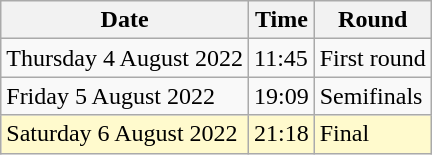<table class="wikitable">
<tr>
<th>Date</th>
<th>Time</th>
<th>Round</th>
</tr>
<tr>
<td>Thursday 4 August 2022</td>
<td>11:45</td>
<td>First round</td>
</tr>
<tr>
<td>Friday 5 August 2022</td>
<td>19:09</td>
<td>Semifinals</td>
</tr>
<tr>
<td style=background:lemonchiffon>Saturday  6 August 2022</td>
<td style=background:lemonchiffon>21:18</td>
<td style=background:lemonchiffon>Final</td>
</tr>
</table>
